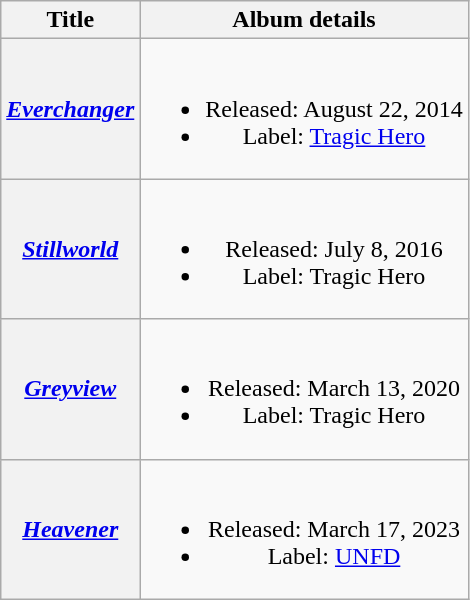<table class="wikitable plainrowheaders" style="text-align:center;">
<tr>
<th rowspan="1">Title</th>
<th rowspan="1">Album details</th>
</tr>
<tr>
<th scope="row"><em><a href='#'>Everchanger</a></em></th>
<td><br><ul><li>Released: August 22, 2014</li><li>Label: <a href='#'>Tragic Hero</a></li></ul></td>
</tr>
<tr>
<th scope="row"><em><a href='#'>Stillworld</a></em></th>
<td><br><ul><li>Released: July 8, 2016</li><li>Label: Tragic Hero</li></ul></td>
</tr>
<tr>
<th scope="row"><em><a href='#'>Greyview</a></em></th>
<td><br><ul><li>Released: March 13, 2020</li><li>Label: Tragic Hero</li></ul></td>
</tr>
<tr>
<th scope="row"><em><a href='#'>Heavener</a></em></th>
<td><br><ul><li>Released: March 17, 2023</li><li>Label: <a href='#'>UNFD</a></li></ul></td>
</tr>
</table>
